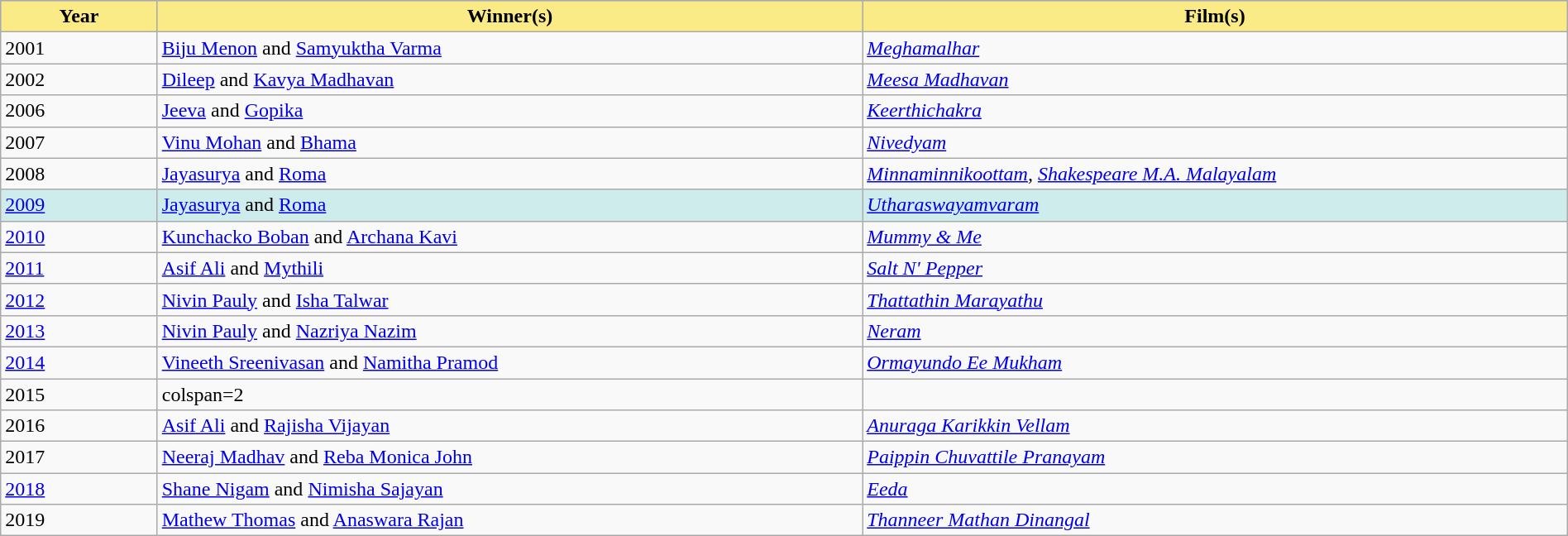<table class="wikitable" style="width:100%">
<tr bgcolor="#bebebe">
<th width="10%" style="background:#FAEB86">Year</th>
<th width="45%" style="background:#FAEB86">Winner(s)</th>
<th width="45%" style="background:#FAEB86">Film(s)</th>
</tr>
<tr>
<td>2001</td>
<td><a href='#'>Biju Menon</a> and <a href='#'>Samyuktha Varma</a></td>
<td><em><a href='#'>Meghamalhar</a></em></td>
</tr>
<tr>
<td>2002</td>
<td><a href='#'>Dileep</a> and <a href='#'>Kavya Madhavan</a></td>
<td><em><a href='#'>Meesa Madhavan</a></em></td>
</tr>
<tr>
<td>2006</td>
<td><a href='#'>Jeeva</a> and <a href='#'>Gopika</a></td>
<td><em><a href='#'>Keerthichakra</a></em></td>
</tr>
<tr>
<td>2007</td>
<td><a href='#'>Vinu Mohan</a> and <a href='#'>Bhama</a></td>
<td><em><a href='#'>Nivedyam</a></em></td>
</tr>
<tr>
<td>2008</td>
<td><a href='#'>Jayasurya</a> and <a href='#'>Roma</a></td>
<td><em><a href='#'>Minnaminnikoottam</a>, <a href='#'>Shakespeare M.A. Malayalam</a></em></td>
</tr>
<tr bgcolor="#cfecec">
<td><a href='#'>2009</a></td>
<td><a href='#'>Jayasurya</a> and <a href='#'>Roma</a></td>
<td><em><a href='#'>Utharaswayamvaram</a></em></td>
</tr>
<tr>
<td><a href='#'>2010</a></td>
<td><a href='#'>Kunchacko Boban</a> and <a href='#'>Archana Kavi</a></td>
<td><em><a href='#'>Mummy & Me</a></em></td>
</tr>
<tr>
<td><a href='#'>2011</a></td>
<td><a href='#'>Asif Ali</a> and <a href='#'>Mythili</a></td>
<td><em><a href='#'>Salt N' Pepper</a></em></td>
</tr>
<tr>
<td><a href='#'>2012</a></td>
<td><a href='#'>Nivin Pauly</a> and <a href='#'>Isha Talwar</a></td>
<td><em><a href='#'>Thattathin Marayathu</a></em></td>
</tr>
<tr>
<td><a href='#'>2013</a></td>
<td><a href='#'>Nivin Pauly</a> and <a href='#'>Nazriya Nazim</a></td>
<td><em><a href='#'>Neram</a></em></td>
</tr>
<tr>
<td><a href='#'>2014</a></td>
<td><a href='#'>Vineeth Sreenivasan</a> and <a href='#'>Namitha Pramod</a></td>
<td><em><a href='#'>Ormayundo Ee Mukham</a></em></td>
</tr>
<tr>
<td>2015</td>
<td>colspan=2 </td>
</tr>
<tr>
<td>2016</td>
<td><a href='#'>Asif Ali</a> and <a href='#'>Rajisha Vijayan</a></td>
<td><em><a href='#'>Anuraga Karikkin Vellam</a></em></td>
</tr>
<tr>
<td>2017</td>
<td><a href='#'>Neeraj Madhav</a> and <a href='#'>Reba Monica John</a></td>
<td><em><a href='#'>Paippin Chuvattile Pranayam</a></em></td>
</tr>
<tr>
<td><a href='#'>2018</a></td>
<td><a href='#'>Shane Nigam</a> and <a href='#'>Nimisha Sajayan</a></td>
<td><em><a href='#'>Eeda</a></em></td>
</tr>
<tr>
<td>2019</td>
<td><a href='#'>Mathew Thomas</a> and <a href='#'>Anaswara Rajan</a></td>
<td><em><a href='#'>Thanneer Mathan Dinangal</a></em></td>
</tr>
</table>
